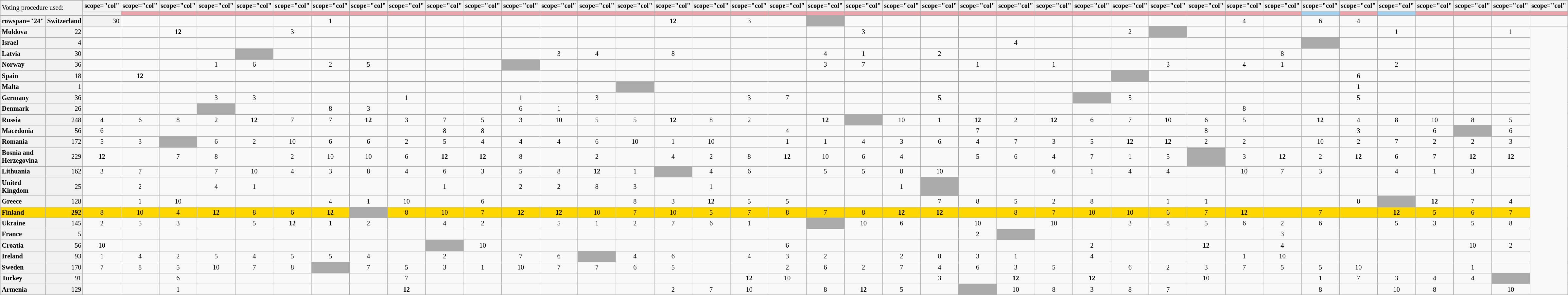<table class="wikitable plainrowheaders" style="text-align:center; font-size:85%;">
<tr>
</tr>
<tr>
<td colspan="2" rowspan="2" style="text-align:left; background:#F2F2F2">Voting procedure used:<br></td>
<th>scope="col" </th>
<th>scope="col" </th>
<th>scope="col" </th>
<th>scope="col" </th>
<th>scope="col" </th>
<th>scope="col" </th>
<th>scope="col" </th>
<th>scope="col" </th>
<th>scope="col" </th>
<th>scope="col" </th>
<th>scope="col" </th>
<th>scope="col" </th>
<th>scope="col" </th>
<th>scope="col" </th>
<th>scope="col" </th>
<th>scope="col" </th>
<th>scope="col" </th>
<th>scope="col" </th>
<th>scope="col" </th>
<th>scope="col" </th>
<th>scope="col" </th>
<th>scope="col" </th>
<th>scope="col" </th>
<th>scope="col" </th>
<th>scope="col" </th>
<th>scope="col" </th>
<th>scope="col" </th>
<th>scope="col" </th>
<th>scope="col" </th>
<th>scope="col" </th>
<th>scope="col" </th>
<th>scope="col" </th>
<th>scope="col" </th>
<th>scope="col" </th>
<th>scope="col" </th>
<th>scope="col" </th>
<th>scope="col" </th>
<th>scope="col" </th>
<th>scope="col" </th>
</tr>
<tr>
<th style="height:2px; border-top:1px solid transparent;"></th>
<td style="background:#EFA4A9;"></td>
<td style="background:#EFA4A9;"></td>
<td style="background:#EFA4A9;"></td>
<td style="background:#EFA4A9;"></td>
<td style="background:#EFA4A9;"></td>
<td style="background:#EFA4A9;"></td>
<td style="background:#EFA4A9;"></td>
<td style="background:#EFA4A9;"></td>
<td style="background:#EFA4A9;"></td>
<td style="background:#EFA4A9;"></td>
<td style="background:#EFA4A9;"></td>
<td style="background:#EFA4A9;"></td>
<td style="background:#EFA4A9;"></td>
<td style="background:#EFA4A9;"></td>
<td style="background:#EFA4A9;"></td>
<td style="background:#EFA4A9;"></td>
<td style="background:#EFA4A9;"></td>
<td style="background:#EFA4A9;"></td>
<td style="background:#EFA4A9;"></td>
<td style="background:#EFA4A9;"></td>
<td style="background:#EFA4A9;"></td>
<td style="background:#EFA4A9;"></td>
<td style="background:#EFA4A9;"></td>
<td style="background:#EFA4A9;"></td>
<td style="background:#EFA4A9;"></td>
<td style="background:#EFA4A9;"></td>
<td style="background:#EFA4A9;"></td>
<td style="background:#EFA4A9;"></td>
<td style="background:#EFA4A9;"></td>
<td style="background:#EFA4A9;"></td>
<td style="background:#EFA4A9;"></td>
<td style="background:#A4D1EF;"></td>
<td style="background:#EFA4A9;"></td>
<td style="background:#A4D1EF;"></td>
<td style="background:#EFA4A9;"></td>
<td style="background:#EFA4A9;"></td>
<td style="background:#EFA4A9;"></td>
<td style="background:#EFA4A9;"></td>
</tr>
<tr>
<th>rowspan="24" </th>
<th scope="row" style="text-align:left; background:#f2f2f2;">Switzerland</th>
<td style="text-align:right; background:#f2f2f2;">30</td>
<td></td>
<td></td>
<td></td>
<td></td>
<td></td>
<td>1</td>
<td></td>
<td></td>
<td></td>
<td></td>
<td></td>
<td></td>
<td></td>
<td></td>
<td><strong>12</strong></td>
<td></td>
<td>3</td>
<td></td>
<td style="text-align:left; background:#aaa;"></td>
<td></td>
<td></td>
<td></td>
<td></td>
<td></td>
<td></td>
<td></td>
<td></td>
<td></td>
<td></td>
<td>4</td>
<td></td>
<td>6</td>
<td>4</td>
<td></td>
<td></td>
<td></td>
<td></td>
<td></td>
</tr>
<tr>
<th scope="row" style="text-align:left; background:#f2f2f2;">Moldova</th>
<td style="text-align:right; background:#f2f2f2;">22</td>
<td></td>
<td></td>
<td><strong>12</strong></td>
<td></td>
<td></td>
<td>3</td>
<td></td>
<td></td>
<td></td>
<td></td>
<td></td>
<td></td>
<td></td>
<td></td>
<td></td>
<td></td>
<td></td>
<td></td>
<td></td>
<td></td>
<td>3</td>
<td></td>
<td></td>
<td></td>
<td></td>
<td></td>
<td></td>
<td>2</td>
<td style="text-align:left; background:#aaa;"></td>
<td></td>
<td></td>
<td></td>
<td></td>
<td></td>
<td>1</td>
<td></td>
<td></td>
<td>1</td>
</tr>
<tr>
<th scope="row" style="text-align:left; background:#f2f2f2;">Israel</th>
<td style="text-align:right; background:#f2f2f2;">4</td>
<td></td>
<td></td>
<td></td>
<td></td>
<td></td>
<td></td>
<td></td>
<td></td>
<td></td>
<td></td>
<td></td>
<td></td>
<td></td>
<td></td>
<td></td>
<td></td>
<td></td>
<td></td>
<td></td>
<td></td>
<td></td>
<td></td>
<td></td>
<td></td>
<td>4</td>
<td></td>
<td></td>
<td></td>
<td></td>
<td></td>
<td></td>
<td></td>
<td style="text-align:left; background:#aaa;"></td>
<td></td>
<td></td>
<td></td>
<td></td>
<td></td>
</tr>
<tr>
<th scope="row" style="text-align:left; background:#f2f2f2;">Latvia</th>
<td style="text-align:right; background:#f2f2f2;">30</td>
<td></td>
<td></td>
<td></td>
<td></td>
<td style="text-align:left; background:#aaa;"></td>
<td></td>
<td></td>
<td></td>
<td></td>
<td></td>
<td></td>
<td></td>
<td>3</td>
<td>4</td>
<td></td>
<td>8</td>
<td></td>
<td></td>
<td></td>
<td>4</td>
<td>1</td>
<td></td>
<td>2</td>
<td></td>
<td></td>
<td></td>
<td></td>
<td></td>
<td></td>
<td></td>
<td></td>
<td>8</td>
<td></td>
<td></td>
<td></td>
<td></td>
<td></td>
<td></td>
</tr>
<tr>
<th scope="row" style="text-align:left; background:#f2f2f2;">Norway</th>
<td style="text-align:right; background:#f2f2f2;">36</td>
<td></td>
<td></td>
<td></td>
<td>1</td>
<td>6</td>
<td></td>
<td>2</td>
<td>5</td>
<td></td>
<td></td>
<td></td>
<td style="text-align:left; background:#aaa;"></td>
<td></td>
<td></td>
<td></td>
<td></td>
<td></td>
<td></td>
<td></td>
<td>3</td>
<td>7</td>
<td></td>
<td></td>
<td>1</td>
<td></td>
<td>1</td>
<td></td>
<td></td>
<td>3</td>
<td></td>
<td>4</td>
<td>1</td>
<td></td>
<td></td>
<td>2</td>
<td></td>
<td></td>
<td></td>
</tr>
<tr>
<th scope="row" style="text-align:left; background:#f2f2f2;">Spain</th>
<td style="text-align:right; background:#f2f2f2;">18</td>
<td></td>
<td><strong>12</strong></td>
<td></td>
<td></td>
<td></td>
<td></td>
<td></td>
<td></td>
<td></td>
<td></td>
<td></td>
<td></td>
<td></td>
<td></td>
<td></td>
<td></td>
<td></td>
<td></td>
<td></td>
<td></td>
<td></td>
<td></td>
<td></td>
<td></td>
<td></td>
<td></td>
<td></td>
<td style="text-align:left; background:#aaa;"></td>
<td></td>
<td></td>
<td></td>
<td></td>
<td></td>
<td>6</td>
<td></td>
<td></td>
<td></td>
<td></td>
</tr>
<tr>
<th scope="row" style="text-align:left; background:#f2f2f2;">Malta</th>
<td style="text-align:right; background:#f2f2f2;">1</td>
<td></td>
<td></td>
<td></td>
<td></td>
<td></td>
<td></td>
<td></td>
<td></td>
<td></td>
<td></td>
<td></td>
<td></td>
<td></td>
<td></td>
<td style="text-align:left; background:#aaa;"></td>
<td></td>
<td></td>
<td></td>
<td></td>
<td></td>
<td></td>
<td></td>
<td></td>
<td></td>
<td></td>
<td></td>
<td></td>
<td></td>
<td></td>
<td></td>
<td></td>
<td></td>
<td></td>
<td>1</td>
<td></td>
<td></td>
<td></td>
<td></td>
</tr>
<tr>
<th scope="row" style="text-align:left; background:#f2f2f2;">Germany</th>
<td style="text-align:right; background:#f2f2f2;">36</td>
<td></td>
<td></td>
<td></td>
<td>3</td>
<td>3</td>
<td></td>
<td></td>
<td></td>
<td>1</td>
<td></td>
<td></td>
<td>1</td>
<td></td>
<td>3</td>
<td></td>
<td></td>
<td></td>
<td>3</td>
<td>7</td>
<td></td>
<td></td>
<td></td>
<td>5</td>
<td></td>
<td></td>
<td></td>
<td style="text-align:left; background:#aaa;"></td>
<td>5</td>
<td></td>
<td></td>
<td></td>
<td></td>
<td></td>
<td>5</td>
<td></td>
<td></td>
<td></td>
<td></td>
</tr>
<tr>
<th scope="row" style="text-align:left; background:#f2f2f2;">Denmark</th>
<td style="text-align:right; background:#f2f2f2;">26</td>
<td></td>
<td></td>
<td></td>
<td style="text-align:left; background:#aaa;"></td>
<td></td>
<td></td>
<td>8</td>
<td>3</td>
<td></td>
<td></td>
<td></td>
<td>6</td>
<td>1</td>
<td></td>
<td></td>
<td></td>
<td></td>
<td></td>
<td></td>
<td></td>
<td></td>
<td></td>
<td></td>
<td></td>
<td></td>
<td></td>
<td></td>
<td></td>
<td></td>
<td></td>
<td>8</td>
<td></td>
<td></td>
<td></td>
<td></td>
<td></td>
<td></td>
<td></td>
</tr>
<tr>
<th scope="row" style="text-align:left; background:#f2f2f2;">Russia</th>
<td style="text-align:right; background:#f2f2f2;">248</td>
<td>4</td>
<td>6</td>
<td>8</td>
<td>2</td>
<td><strong>12</strong></td>
<td>7</td>
<td>7</td>
<td><strong>12</strong></td>
<td>3</td>
<td>7</td>
<td>5</td>
<td>3</td>
<td>10</td>
<td>5</td>
<td>5</td>
<td><strong>12</strong></td>
<td>8</td>
<td>2</td>
<td></td>
<td><strong>12</strong></td>
<td style="text-align:left; background:#aaa;"></td>
<td>10</td>
<td>1</td>
<td><strong>12</strong></td>
<td>2</td>
<td><strong>12</strong></td>
<td>6</td>
<td>7</td>
<td>10</td>
<td>6</td>
<td>5</td>
<td></td>
<td><strong>12</strong></td>
<td>4</td>
<td>8</td>
<td>10</td>
<td>8</td>
<td>5</td>
</tr>
<tr>
<th scope="row" style="text-align:left; background:#f2f2f2;">Macedonia</th>
<td style="text-align:right; background:#f2f2f2;">56</td>
<td>6</td>
<td></td>
<td></td>
<td></td>
<td></td>
<td></td>
<td></td>
<td></td>
<td></td>
<td>8</td>
<td>8</td>
<td></td>
<td></td>
<td></td>
<td></td>
<td></td>
<td></td>
<td></td>
<td>4</td>
<td></td>
<td></td>
<td></td>
<td></td>
<td>7</td>
<td></td>
<td></td>
<td></td>
<td></td>
<td></td>
<td>8</td>
<td></td>
<td></td>
<td></td>
<td>3</td>
<td></td>
<td>6</td>
<td style="text-align:left; background:#aaa;"></td>
<td>6</td>
</tr>
<tr>
<th scope="row" style="text-align:left; background:#f2f2f2;">Romania</th>
<td style="text-align:right; background:#f2f2f2;">172</td>
<td>5</td>
<td>3</td>
<td style="text-align:left; background:#aaa;"></td>
<td>6</td>
<td>2</td>
<td>10</td>
<td>6</td>
<td>6</td>
<td>2</td>
<td>5</td>
<td>4</td>
<td>4</td>
<td>4</td>
<td>6</td>
<td>10</td>
<td>1</td>
<td>10</td>
<td></td>
<td>1</td>
<td>1</td>
<td>4</td>
<td>3</td>
<td>6</td>
<td>4</td>
<td>7</td>
<td>3</td>
<td>5</td>
<td><strong>12</strong></td>
<td><strong>12</strong></td>
<td>2</td>
<td>2</td>
<td></td>
<td>10</td>
<td>2</td>
<td>7</td>
<td>2</td>
<td>2</td>
<td>3</td>
</tr>
<tr>
<th scope="row" style="text-align:left; background:#f2f2f2;">Bosnia and Herzegovina</th>
<td style="text-align:right; background:#f2f2f2;">229</td>
<td><strong>12</strong></td>
<td></td>
<td>7</td>
<td>8</td>
<td></td>
<td>2</td>
<td>10</td>
<td>10</td>
<td>6</td>
<td><strong>12</strong></td>
<td><strong>12</strong></td>
<td>8</td>
<td></td>
<td>2</td>
<td></td>
<td>4</td>
<td>2</td>
<td>8</td>
<td><strong>12</strong></td>
<td>10</td>
<td>6</td>
<td>4</td>
<td></td>
<td>5</td>
<td>6</td>
<td>4</td>
<td>7</td>
<td>1</td>
<td>5</td>
<td style="text-align:left; background:#aaa;"></td>
<td>3</td>
<td><strong>12</strong></td>
<td>2</td>
<td><strong>12</strong></td>
<td>6</td>
<td>7</td>
<td><strong>12</strong></td>
<td><strong>12</strong></td>
</tr>
<tr>
<th scope="row" style="text-align:left; background:#f2f2f2;">Lithuania</th>
<td style="text-align:right; background:#f2f2f2;">162</td>
<td>3</td>
<td>7</td>
<td></td>
<td>7</td>
<td>10</td>
<td>4</td>
<td>3</td>
<td>8</td>
<td>4</td>
<td>6</td>
<td>3</td>
<td>5</td>
<td>8</td>
<td><strong>12</strong></td>
<td>1</td>
<td style="text-align:left; background:#aaa;"></td>
<td>4</td>
<td>6</td>
<td></td>
<td>5</td>
<td>5</td>
<td>8</td>
<td>10</td>
<td></td>
<td></td>
<td>6</td>
<td>1</td>
<td>4</td>
<td>4</td>
<td></td>
<td>10</td>
<td>7</td>
<td>3</td>
<td></td>
<td>4</td>
<td>1</td>
<td>3</td>
<td></td>
</tr>
<tr>
<th scope="row" style="text-align:left; background:#f2f2f2;">United Kingdom</th>
<td style="text-align:right; background:#f2f2f2;">25</td>
<td></td>
<td>2</td>
<td></td>
<td>4</td>
<td>1</td>
<td></td>
<td></td>
<td></td>
<td></td>
<td>1</td>
<td></td>
<td>2</td>
<td>2</td>
<td>8</td>
<td>3</td>
<td></td>
<td>1</td>
<td></td>
<td></td>
<td></td>
<td></td>
<td>1</td>
<td style="text-align:left; background:#aaa;"></td>
<td></td>
<td></td>
<td></td>
<td></td>
<td></td>
<td></td>
<td></td>
<td></td>
<td></td>
<td></td>
<td></td>
<td></td>
<td></td>
<td></td>
<td></td>
</tr>
<tr>
<th scope="row" style="text-align:left; background:#f2f2f2;">Greece</th>
<td style="text-align:right; background:#f2f2f2;">128</td>
<td></td>
<td>1</td>
<td>10</td>
<td></td>
<td></td>
<td></td>
<td>4</td>
<td>1</td>
<td>10</td>
<td></td>
<td>6</td>
<td></td>
<td></td>
<td></td>
<td>8</td>
<td>3</td>
<td><strong>12</strong></td>
<td>5</td>
<td>5</td>
<td></td>
<td></td>
<td></td>
<td>7</td>
<td>8</td>
<td>5</td>
<td>2</td>
<td>8</td>
<td></td>
<td>1</td>
<td>1</td>
<td></td>
<td></td>
<td></td>
<td>8</td>
<td style="text-align:left; background:#aaa;"></td>
<td><strong>12</strong></td>
<td>7</td>
<td>4</td>
</tr>
<tr style="background:gold;">
<th scope="row" style="text-align:left; font-weight:bold; background:gold;">Finland</th>
<td style="text-align:right; font-weight:bold;">292</td>
<td>8</td>
<td>10</td>
<td>4</td>
<td><strong>12</strong></td>
<td>8</td>
<td>6</td>
<td><strong>12</strong></td>
<td style="text-align:left; background:#aaa;"></td>
<td>8</td>
<td>10</td>
<td>7</td>
<td><strong>12</strong></td>
<td><strong>12</strong></td>
<td>10</td>
<td>7</td>
<td>10</td>
<td>5</td>
<td>7</td>
<td>8</td>
<td>7</td>
<td>8</td>
<td><strong>12</strong></td>
<td><strong>12</strong></td>
<td></td>
<td>8</td>
<td>7</td>
<td>10</td>
<td>10</td>
<td>6</td>
<td>7</td>
<td><strong>12</strong></td>
<td></td>
<td>7</td>
<td></td>
<td><strong>12</strong></td>
<td>5</td>
<td>6</td>
<td>7</td>
</tr>
<tr>
<th scope="row" style="text-align:left; background:#f2f2f2;">Ukraine</th>
<td style="text-align:right; background:#f2f2f2;">145</td>
<td>2</td>
<td>5</td>
<td>3</td>
<td></td>
<td>5</td>
<td><strong>12</strong></td>
<td>1</td>
<td>2</td>
<td></td>
<td>4</td>
<td>2</td>
<td></td>
<td>5</td>
<td>1</td>
<td>2</td>
<td>7</td>
<td>6</td>
<td>1</td>
<td></td>
<td style="text-align:left; background:#aaa;"></td>
<td>10</td>
<td>6</td>
<td></td>
<td>10</td>
<td></td>
<td>10</td>
<td></td>
<td>3</td>
<td>8</td>
<td>5</td>
<td>6</td>
<td>2</td>
<td>6</td>
<td></td>
<td>5</td>
<td>3</td>
<td>5</td>
<td>8</td>
</tr>
<tr>
<th scope="row" style="text-align:left; background:#f2f2f2;">France</th>
<td style="text-align:right; background:#f2f2f2;">5</td>
<td></td>
<td></td>
<td></td>
<td></td>
<td></td>
<td></td>
<td></td>
<td></td>
<td></td>
<td></td>
<td></td>
<td></td>
<td></td>
<td></td>
<td></td>
<td></td>
<td></td>
<td></td>
<td></td>
<td></td>
<td></td>
<td></td>
<td></td>
<td>2</td>
<td style="text-align:left; background:#aaa;"></td>
<td></td>
<td></td>
<td></td>
<td></td>
<td></td>
<td></td>
<td>3</td>
<td></td>
<td></td>
<td></td>
<td></td>
<td></td>
<td></td>
</tr>
<tr>
<th scope="row" style="text-align:left; background:#f2f2f2;">Croatia</th>
<td style="text-align:right; background:#f2f2f2;">56</td>
<td>10</td>
<td></td>
<td></td>
<td></td>
<td></td>
<td></td>
<td></td>
<td></td>
<td></td>
<td style="text-align:left; background:#aaa;"></td>
<td>10</td>
<td></td>
<td></td>
<td></td>
<td></td>
<td></td>
<td></td>
<td></td>
<td>6</td>
<td></td>
<td></td>
<td></td>
<td></td>
<td></td>
<td></td>
<td></td>
<td>2</td>
<td></td>
<td></td>
<td><strong>12</strong></td>
<td></td>
<td>4</td>
<td></td>
<td></td>
<td></td>
<td></td>
<td>10</td>
<td>2</td>
</tr>
<tr>
<th scope="row" style="text-align:left; background:#f2f2f2;">Ireland</th>
<td style="text-align:right; background:#f2f2f2;">93</td>
<td>1</td>
<td>4</td>
<td>2</td>
<td>5</td>
<td>4</td>
<td>5</td>
<td>5</td>
<td>4</td>
<td></td>
<td>2</td>
<td></td>
<td>7</td>
<td>6</td>
<td style="text-align:left; background:#aaa;"></td>
<td>4</td>
<td>6</td>
<td></td>
<td>4</td>
<td>3</td>
<td>2</td>
<td></td>
<td>2</td>
<td>8</td>
<td>3</td>
<td>1</td>
<td></td>
<td>4</td>
<td></td>
<td></td>
<td></td>
<td>1</td>
<td>10</td>
<td></td>
<td></td>
<td></td>
<td></td>
<td></td>
<td></td>
</tr>
<tr>
<th scope="row" style="text-align:left; background:#f2f2f2;">Sweden</th>
<td style="text-align:right; background:#f2f2f2;">170</td>
<td>7</td>
<td>8</td>
<td>5</td>
<td>10</td>
<td>7</td>
<td>8</td>
<td style="text-align:left; background:#aaa;"></td>
<td>7</td>
<td>5</td>
<td>3</td>
<td>1</td>
<td>10</td>
<td>7</td>
<td>7</td>
<td>6</td>
<td>5</td>
<td></td>
<td></td>
<td>2</td>
<td>6</td>
<td>2</td>
<td>7</td>
<td>4</td>
<td>6</td>
<td>3</td>
<td>5</td>
<td></td>
<td>6</td>
<td>2</td>
<td>3</td>
<td>7</td>
<td>5</td>
<td>5</td>
<td>10</td>
<td></td>
<td></td>
<td>1</td>
<td></td>
</tr>
<tr>
<th scope="row" style="text-align:left; background:#f2f2f2;">Turkey</th>
<td style="text-align:right; background:#f2f2f2;">91</td>
<td></td>
<td></td>
<td>6</td>
<td></td>
<td></td>
<td></td>
<td></td>
<td></td>
<td>7</td>
<td></td>
<td></td>
<td></td>
<td></td>
<td></td>
<td></td>
<td></td>
<td></td>
<td><strong>12</strong></td>
<td>10</td>
<td></td>
<td></td>
<td></td>
<td>3</td>
<td></td>
<td><strong>12</strong></td>
<td></td>
<td><strong>12</strong></td>
<td></td>
<td></td>
<td>10</td>
<td></td>
<td></td>
<td>1</td>
<td>7</td>
<td>3</td>
<td>4</td>
<td>4</td>
<td style="text-align:left; background:#aaa;"></td>
</tr>
<tr>
<th scope="row" style="text-align:left; background:#f2f2f2;">Armenia</th>
<td style="text-align:right; background:#f2f2f2;">129</td>
<td></td>
<td></td>
<td>1</td>
<td></td>
<td></td>
<td></td>
<td></td>
<td></td>
<td><strong>12</strong></td>
<td></td>
<td></td>
<td></td>
<td></td>
<td></td>
<td></td>
<td>2</td>
<td>7</td>
<td>10</td>
<td></td>
<td>8</td>
<td><strong>12</strong></td>
<td>5</td>
<td></td>
<td style="text-align:left; background:#aaa;"></td>
<td>10</td>
<td>8</td>
<td>3</td>
<td>8</td>
<td>7</td>
<td></td>
<td></td>
<td></td>
<td>8</td>
<td></td>
<td>10</td>
<td>8</td>
<td></td>
<td>10</td>
</tr>
</table>
